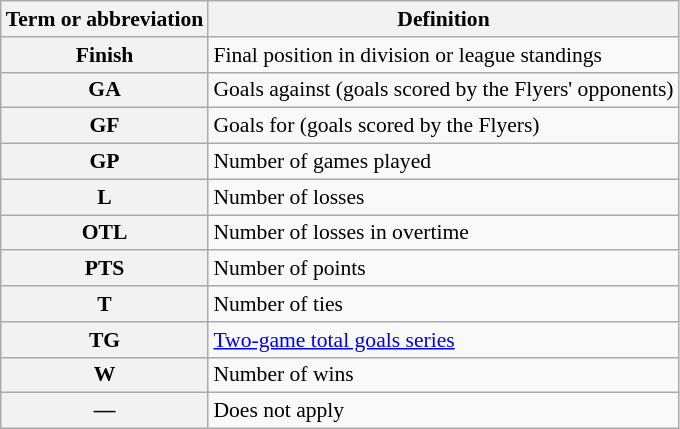<table class="wikitable" style="font-size:90%">
<tr>
<th scope="col">Term or abbreviation</th>
<th scope="col">Definition</th>
</tr>
<tr>
<th scope="row">Finish</th>
<td>Final position in division or league standings</td>
</tr>
<tr>
<th scope="row">GA</th>
<td>Goals against (goals scored by the Flyers' opponents)</td>
</tr>
<tr>
<th scope="row">GF</th>
<td>Goals for (goals scored by the Flyers)</td>
</tr>
<tr>
<th scope="row">GP</th>
<td>Number of games played</td>
</tr>
<tr>
<th scope="row">L</th>
<td>Number of losses</td>
</tr>
<tr>
<th scope="row">OTL</th>
<td>Number of losses in overtime</td>
</tr>
<tr>
<th scope="row">PTS</th>
<td>Number of points</td>
</tr>
<tr>
<th scope="row">T</th>
<td>Number of ties</td>
</tr>
<tr>
<th scope="row">TG</th>
<td><a href='#'>Two-game total goals series</a></td>
</tr>
<tr>
<th scope="row">W</th>
<td>Number of wins</td>
</tr>
<tr>
<th scope="row">—</th>
<td>Does not apply</td>
</tr>
</table>
